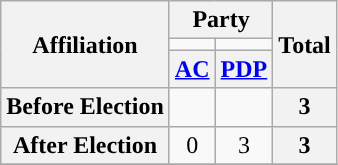<table class="wikitable" style="text-align:center">
<tr>
<th rowspan="3">Affiliation</th>
<th colspan="2">Party</th>
<th rowspan="3">Total</th>
</tr>
<tr>
<td style="background-color:"></td>
<td style="background-color:"></td>
</tr>
<tr>
<th><a href='#'>AC</a></th>
<th><a href='#'>PDP</a></th>
</tr>
<tr>
<th>Before Election</th>
<td></td>
<td></td>
<th>3</th>
</tr>
<tr>
<th>After Election</th>
<td>0</td>
<td>3</td>
<th>3</th>
</tr>
<tr>
</tr>
</table>
